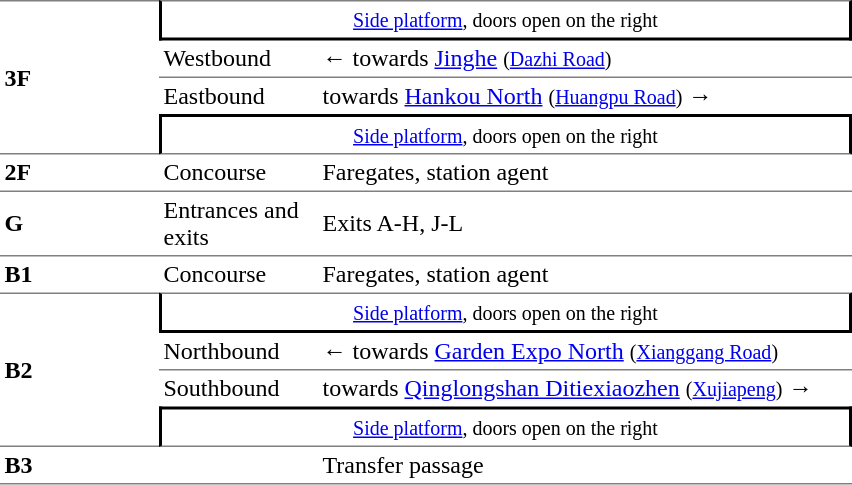<table cellspacing=0 cellpadding=3>
<tr>
<td style="border-bottom:solid 1px gray;border-top:solid 1px gray;" rowspan=4 width=100><strong>3F</strong></td>
<td style="border-right:solid 2px black;border-left:solid 2px black;border-top:solid 1px gray;border-bottom:solid 2px black;text-align:center;" colspan=2><small><a href='#'>Side platform</a>, doors open on the right</small></td>
</tr>
<tr>
<td style="border-top:solid 0px gray;" width=100>Westbound</td>
<td style="border-top:solid 0px gray;" width=350>←  towards <a href='#'>Jinghe</a> <small>(<a href='#'>Dazhi Road</a>)</small></td>
</tr>
<tr>
<td style="border-top:solid 1px gray;border-bottom:solid 0px gray;">Eastbound</td>
<td style="border-top:solid 1px gray;border-bottom:solid 0px gray;">  towards <a href='#'>Hankou North</a> <small>(<a href='#'>Huangpu Road</a>)</small> →</td>
</tr>
<tr>
<td style="border-right:solid 2px black;border-left:solid 2px black;border-top:solid 2px black;border-bottom:solid 1px gray;text-align:center;" colspan=2><small><a href='#'>Side platform</a>, doors open on the right</small></td>
</tr>
<tr>
<td style="border-bottom:solid 1px gray;"><strong>2F</strong></td>
<td style="border-bottom:solid 1px gray;">Concourse</td>
<td style="border-bottom:solid 1px gray;">Faregates, station agent</td>
</tr>
<tr>
<td style="border-bottom:solid 1px gray;"><strong>G</strong></td>
<td style="border-bottom:solid 1px gray;">Entrances and exits</td>
<td style="border-bottom:solid 1px gray;">Exits A-H, J-L</td>
</tr>
<tr>
<td style="border-bottom:solid 0px gray;"><strong>B1</strong></td>
<td style="border-bottom:solid 0px gray;">Concourse</td>
<td style="border-bottom:solid 0px gray;">Faregates, station agent</td>
</tr>
<tr>
<td style="border-bottom:solid 1px gray;border-top:solid 1px gray;" rowspan=4 width=100><strong>B2</strong></td>
<td style="border-right:solid 2px black;border-left:solid 2px black;border-top:solid 1px gray;border-bottom:solid 2px black;text-align:center;" colspan=2><small><a href='#'>Side platform</a>, doors open on the right</small></td>
</tr>
<tr>
<td style="border-top:solid 0px gray;" width=100>Northbound</td>
<td style="border-top:solid 0px gray;" width=350>←  towards <a href='#'>Garden Expo North</a> <small>(<a href='#'>Xianggang Road</a>)</small></td>
</tr>
<tr>
<td style="border-top:solid 1px gray;border-bottom:solid 0px gray;">Southbound</td>
<td style="border-top:solid 1px gray;border-bottom:solid 0px gray;">  towards <a href='#'>Qinglongshan Ditiexiaozhen</a> <small>(<a href='#'>Xujiapeng</a>)</small> →</td>
</tr>
<tr>
<td style="border-right:solid 2px black;border-left:solid 2px black;border-top:solid 2px black;border-bottom:solid 1px gray;text-align:center;" colspan=2><small><a href='#'>Side platform</a>, doors open on the right</small></td>
</tr>
<tr>
<td style="border-bottom:solid 1px gray;"><strong>B3</strong></td>
<td style="border-bottom:solid 1px gray;"></td>
<td style="border-bottom:solid 1px gray;">Transfer passage</td>
</tr>
</table>
